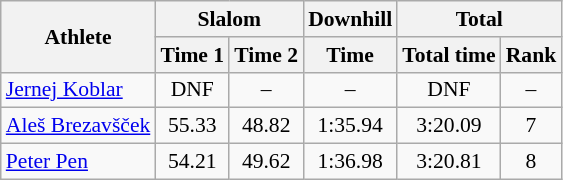<table class="wikitable" style="font-size:90%">
<tr>
<th rowspan="2">Athlete</th>
<th colspan="2">Slalom</th>
<th>Downhill</th>
<th colspan="2">Total</th>
</tr>
<tr>
<th>Time 1</th>
<th>Time 2</th>
<th>Time</th>
<th>Total time</th>
<th>Rank</th>
</tr>
<tr>
<td><a href='#'>Jernej Koblar</a></td>
<td align="center">DNF</td>
<td align="center">–</td>
<td align="center">–</td>
<td align="center">DNF</td>
<td align="center">–</td>
</tr>
<tr>
<td><a href='#'>Aleš Brezavšček</a></td>
<td align="center">55.33</td>
<td align="center">48.82</td>
<td align="center">1:35.94</td>
<td align="center">3:20.09</td>
<td align="center">7</td>
</tr>
<tr>
<td><a href='#'>Peter Pen</a></td>
<td align="center">54.21</td>
<td align="center">49.62</td>
<td align="center">1:36.98</td>
<td align="center">3:20.81</td>
<td align="center">8</td>
</tr>
</table>
